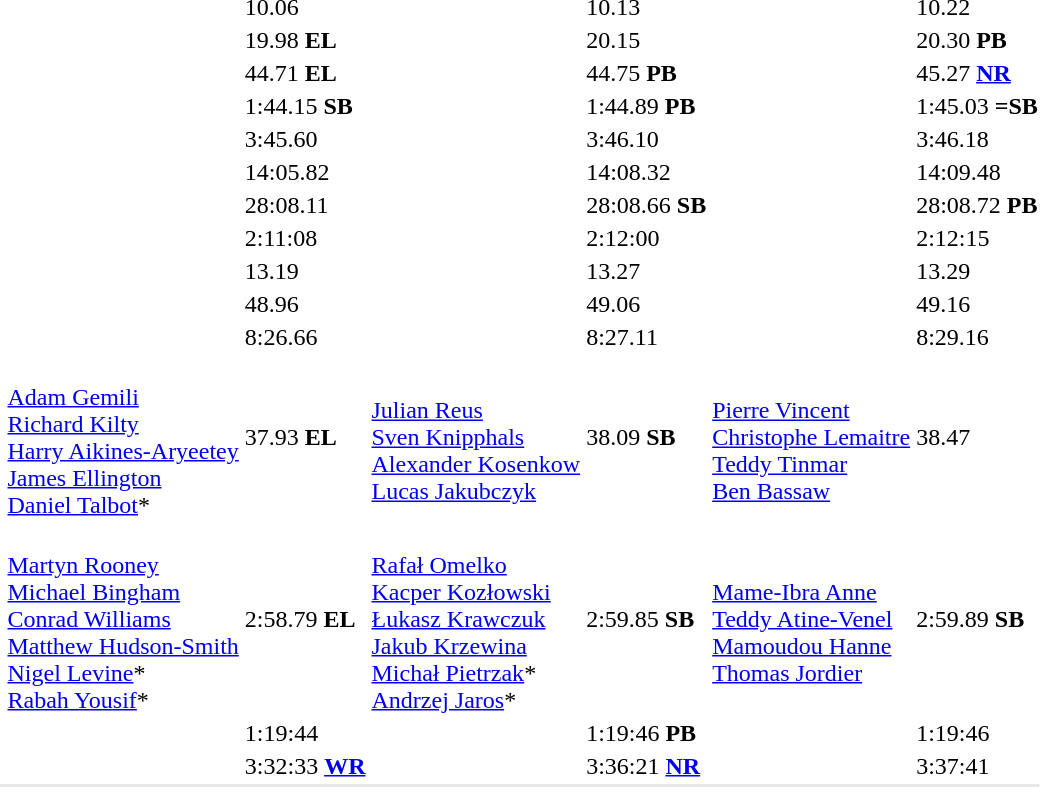<table>
<tr>
<td></td>
<td></td>
<td>10.06</td>
<td></td>
<td>10.13</td>
<td></td>
<td>10.22</td>
</tr>
<tr>
<td></td>
<td></td>
<td>19.98 <strong>EL</strong></td>
<td></td>
<td>20.15</td>
<td></td>
<td>20.30 <strong>PB</strong></td>
</tr>
<tr>
<td></td>
<td></td>
<td>44.71 <strong>EL</strong></td>
<td></td>
<td>44.75 <strong>PB</strong></td>
<td></td>
<td>45.27 <strong><a href='#'>NR</a></strong></td>
</tr>
<tr>
<td></td>
<td></td>
<td>1:44.15 <strong>SB</strong></td>
<td></td>
<td>1:44.89 <strong>PB</strong></td>
<td></td>
<td>1:45.03 <strong>=SB</strong></td>
</tr>
<tr>
<td></td>
<td></td>
<td>3:45.60</td>
<td></td>
<td>3:46.10</td>
<td></td>
<td>3:46.18</td>
</tr>
<tr>
<td></td>
<td></td>
<td>14:05.82</td>
<td></td>
<td>14:08.32</td>
<td></td>
<td>14:09.48</td>
</tr>
<tr>
<td></td>
<td></td>
<td>28:08.11</td>
<td></td>
<td>28:08.66 <strong>SB</strong></td>
<td></td>
<td>28:08.72 <strong>PB</strong></td>
</tr>
<tr>
<td></td>
<td></td>
<td>2:11:08</td>
<td></td>
<td>2:12:00</td>
<td></td>
<td>2:12:15</td>
</tr>
<tr>
<td></td>
<td></td>
<td>13.19</td>
<td></td>
<td>13.27</td>
<td></td>
<td>13.29</td>
</tr>
<tr>
<td></td>
<td></td>
<td>48.96</td>
<td></td>
<td>49.06</td>
<td></td>
<td>49.16</td>
</tr>
<tr>
<td></td>
<td></td>
<td>8:26.66</td>
<td></td>
<td>8:27.11</td>
<td></td>
<td>8:29.16</td>
</tr>
<tr>
<td></td>
<td><br><a href='#'>Adam Gemili</a><br><a href='#'>Richard Kilty</a><br><a href='#'>Harry Aikines-Aryeetey</a><br><a href='#'>James Ellington</a><br><a href='#'>Daniel Talbot</a>*</td>
<td>37.93 <strong>EL</strong></td>
<td><br><a href='#'>Julian Reus</a><br><a href='#'>Sven Knipphals</a><br> <a href='#'>Alexander Kosenkow</a><br> <a href='#'>Lucas Jakubczyk</a></td>
<td>38.09 <strong>SB</strong></td>
<td><br><a href='#'>Pierre Vincent</a><br> <a href='#'>Christophe Lemaitre</a><br> <a href='#'>Teddy Tinmar</a><br> <a href='#'>Ben Bassaw</a></td>
<td>38.47</td>
</tr>
<tr>
<td></td>
<td><br><a href='#'>Martyn Rooney</a><br><a href='#'>Michael Bingham</a><br><a href='#'>Conrad Williams</a><br><a href='#'>Matthew Hudson-Smith</a><br><a href='#'>Nigel Levine</a>*<br><a href='#'>Rabah Yousif</a>*</td>
<td>2:58.79 <strong>EL</strong></td>
<td><br><a href='#'>Rafał Omelko</a><br><a href='#'>Kacper Kozłowski</a><br><a href='#'>Łukasz Krawczuk</a><br><a href='#'>Jakub Krzewina</a><br><a href='#'>Michał Pietrzak</a>*<br><a href='#'>Andrzej Jaros</a>*</td>
<td>2:59.85 <strong>SB</strong></td>
<td><br><a href='#'>Mame-Ibra Anne</a><br><a href='#'>Teddy Atine-Venel</a><br><a href='#'>Mamoudou Hanne</a><br><a href='#'>Thomas Jordier</a></td>
<td>2:59.89 <strong>SB</strong></td>
</tr>
<tr>
<td></td>
<td></td>
<td>1:19:44</td>
<td></td>
<td>1:19:46 <strong>PB</strong></td>
<td></td>
<td>1:19:46</td>
</tr>
<tr>
<td></td>
<td></td>
<td>3:32:33 <strong><a href='#'>WR</a></strong></td>
<td></td>
<td>3:36:21 <strong><a href='#'>NR</a></strong></td>
<td></td>
<td>3:37:41</td>
</tr>
<tr bgcolor= e8e8e8>
<td colspan=7></td>
</tr>
</table>
